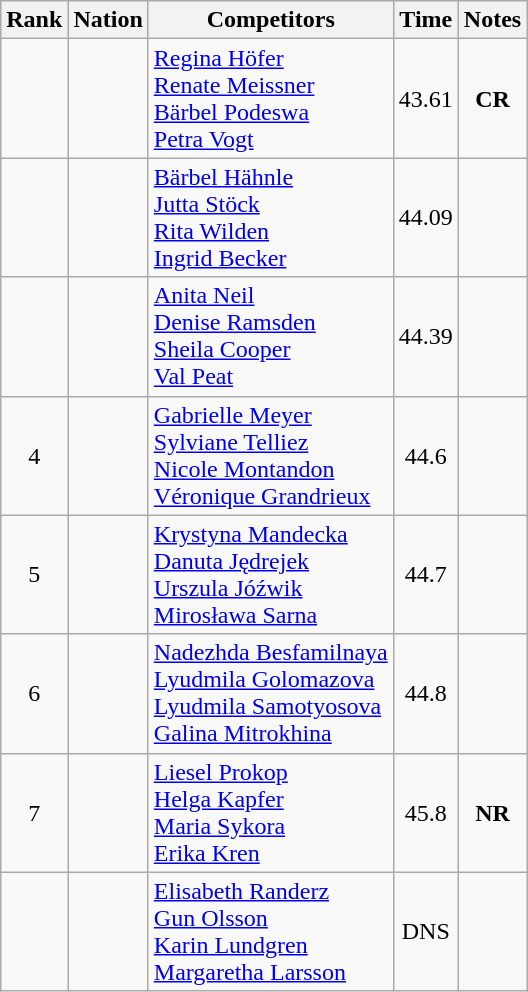<table class="wikitable sortable" style="text-align:center">
<tr>
<th>Rank</th>
<th>Nation</th>
<th>Competitors</th>
<th>Time</th>
<th>Notes</th>
</tr>
<tr>
<td></td>
<td align=left></td>
<td align=left><a href='#'>Regina Höfer</a><br><a href='#'>Renate Meissner</a><br><a href='#'>Bärbel Podeswa</a><br><a href='#'>Petra Vogt</a></td>
<td>43.61</td>
<td><strong>CR</strong></td>
</tr>
<tr>
<td></td>
<td align=left></td>
<td align=left><a href='#'>Bärbel Hähnle</a><br><a href='#'>Jutta Stöck</a><br><a href='#'>Rita Wilden</a><br><a href='#'>Ingrid Becker</a></td>
<td>44.09</td>
<td></td>
</tr>
<tr>
<td></td>
<td align=left></td>
<td align=left><a href='#'>Anita Neil</a><br><a href='#'>Denise Ramsden</a><br><a href='#'>Sheila Cooper</a><br><a href='#'>Val Peat</a></td>
<td>44.39</td>
<td></td>
</tr>
<tr>
<td>4</td>
<td align=left></td>
<td align=left><a href='#'>Gabrielle Meyer</a><br><a href='#'>Sylviane Telliez</a><br><a href='#'>Nicole Montandon</a><br><a href='#'>Véronique Grandrieux</a></td>
<td>44.6</td>
<td></td>
</tr>
<tr>
<td>5</td>
<td align=left></td>
<td align=left><a href='#'>Krystyna Mandecka</a><br><a href='#'>Danuta Jędrejek</a><br><a href='#'>Urszula Jóźwik</a><br><a href='#'>Mirosława Sarna</a></td>
<td>44.7</td>
<td></td>
</tr>
<tr>
<td>6</td>
<td align=left></td>
<td align=left><a href='#'>Nadezhda Besfamilnaya</a><br><a href='#'>Lyudmila Golomazova</a><br><a href='#'>Lyudmila Samotyosova</a><br><a href='#'>Galina Mitrokhina</a></td>
<td>44.8</td>
<td></td>
</tr>
<tr>
<td>7</td>
<td align=left></td>
<td align=left><a href='#'>Liesel Prokop</a><br><a href='#'>Helga Kapfer</a><br><a href='#'>Maria Sykora</a><br><a href='#'>Erika Kren</a></td>
<td>45.8</td>
<td><strong>NR</strong></td>
</tr>
<tr>
<td></td>
<td align=left></td>
<td align=left><a href='#'>Elisabeth Randerz</a><br><a href='#'>Gun Olsson</a><br><a href='#'>Karin Lundgren</a><br><a href='#'>Margaretha Larsson</a></td>
<td>DNS</td>
<td></td>
</tr>
</table>
